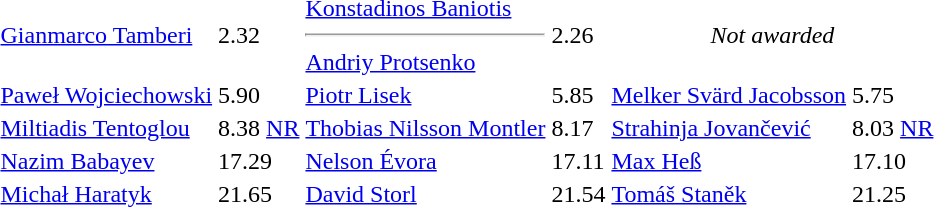<table>
<tr>
<td></td>
<td><a href='#'>Gianmarco Tamberi</a><br></td>
<td>2.32 </td>
<td><a href='#'>Konstadinos Baniotis</a><br><hr><a href='#'>Andriy Protsenko</a><br></td>
<td>2.26</td>
<td colspan=2 align=center><em>Not awarded</em></td>
</tr>
<tr>
<td></td>
<td><a href='#'>Paweł Wojciechowski</a><br></td>
<td>5.90 </td>
<td><a href='#'>Piotr Lisek</a><br></td>
<td>5.85</td>
<td><a href='#'>Melker Svärd Jacobsson</a><br></td>
<td>5.75</td>
</tr>
<tr>
<td></td>
<td><a href='#'>Miltiadis Tentoglou</a><br></td>
<td>8.38  <a href='#'>NR</a></td>
<td><a href='#'>Thobias Nilsson Montler</a><br></td>
<td>8.17 </td>
<td><a href='#'>Strahinja Jovančević</a><br></td>
<td>8.03 <a href='#'>NR</a></td>
</tr>
<tr>
<td></td>
<td><a href='#'>Nazim Babayev</a><br></td>
<td>17.29 </td>
<td><a href='#'>Nelson Évora</a><br></td>
<td>17.11 </td>
<td><a href='#'>Max Heß</a><br></td>
<td>17.10 </td>
</tr>
<tr>
<td></td>
<td><a href='#'>Michał Haratyk</a><br></td>
<td>21.65  </td>
<td><a href='#'>David Storl</a><br></td>
<td>21.54 </td>
<td><a href='#'>Tomáš Staněk</a><br></td>
<td>21.25 </td>
</tr>
</table>
